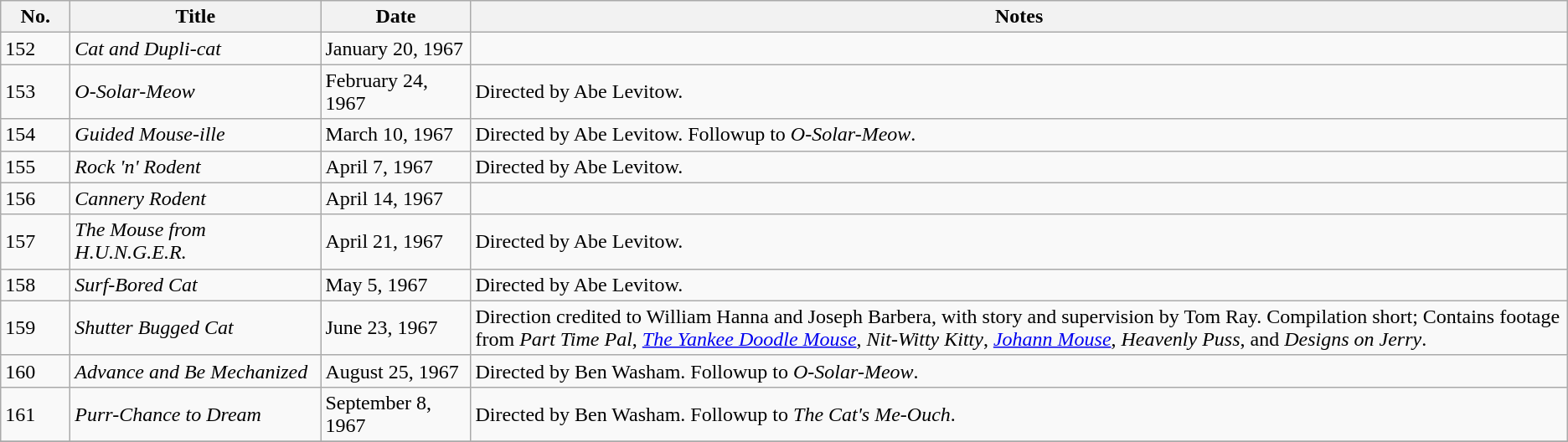<table class="wikitable">
<tr>
<th style="width:3em">No.</th>
<th style="width:12em">Title</th>
<th style="width:7em">Date</th>
<th>Notes</th>
</tr>
<tr>
<td>152</td>
<td><em>Cat and Dupli-cat</em></td>
<td>January 20, 1967</td>
<td></td>
</tr>
<tr>
<td>153</td>
<td><em>O-Solar-Meow</em></td>
<td>February 24, 1967</td>
<td>Directed by Abe Levitow.</td>
</tr>
<tr>
<td>154</td>
<td><em>Guided Mouse-ille</em></td>
<td>March 10, 1967</td>
<td>Directed by Abe Levitow. Followup to <em>O-Solar-Meow</em>.</td>
</tr>
<tr>
<td>155</td>
<td><em>Rock 'n' Rodent</em></td>
<td>April 7, 1967</td>
<td>Directed by Abe Levitow.</td>
</tr>
<tr>
<td>156</td>
<td><em>Cannery Rodent</em></td>
<td>April 14, 1967</td>
<td></td>
</tr>
<tr>
<td>157</td>
<td><em>The Mouse from H.U.N.G.E.R.</em></td>
<td>April 21, 1967</td>
<td>Directed by Abe Levitow.</td>
</tr>
<tr>
<td>158</td>
<td><em>Surf-Bored Cat</em></td>
<td>May 5, 1967</td>
<td>Directed by Abe Levitow.</td>
</tr>
<tr>
<td>159</td>
<td><em>Shutter Bugged Cat</em></td>
<td>June 23, 1967</td>
<td>Direction credited to William Hanna and Joseph Barbera, with story and supervision by Tom Ray. Compilation short; Contains footage from <em>Part Time Pal</em>, <em><a href='#'>The Yankee Doodle Mouse</a></em>, <em>Nit-Witty Kitty</em>, <em><a href='#'>Johann Mouse</a></em>, <em>Heavenly Puss</em>, and <em>Designs on Jerry</em>.</td>
</tr>
<tr>
<td>160</td>
<td><em>Advance and Be Mechanized</em></td>
<td>August 25, 1967</td>
<td>Directed by Ben Washam. Followup to <em>O-Solar-Meow</em>.</td>
</tr>
<tr>
<td>161</td>
<td><em>Purr-Chance to Dream</em></td>
<td>September 8, 1967</td>
<td>Directed by Ben Washam. Followup to <em>The Cat's Me-Ouch</em>.</td>
</tr>
<tr>
</tr>
</table>
